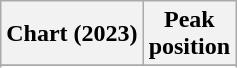<table class="wikitable sortable plainrowheaders" style="text-align:center">
<tr>
<th scope="col">Chart (2023)</th>
<th scope="col">Peak<br>position</th>
</tr>
<tr>
</tr>
<tr>
</tr>
<tr>
</tr>
</table>
